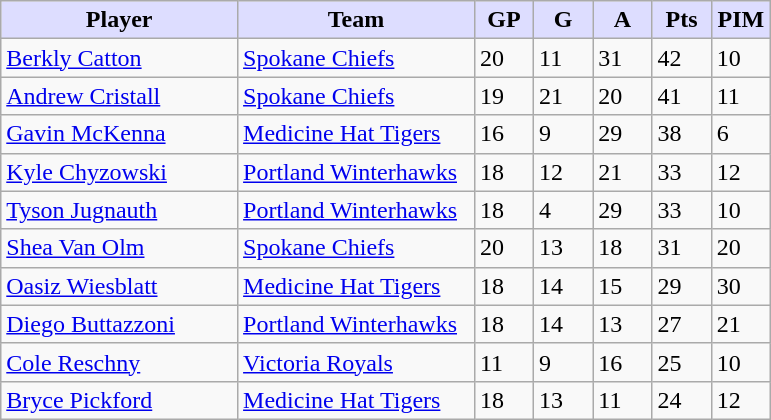<table class="wikitable">
<tr>
<th style="background:#ddf; width:30%;">Player</th>
<th style="background:#ddf; width:30%;">Team</th>
<th style="background:#ddf; width:7.5%;">GP</th>
<th style="background:#ddf; width:7.5%;">G</th>
<th style="background:#ddf; width:7.5%;">A</th>
<th style="background:#ddf; width:7.5%;">Pts</th>
<th style="background:#ddf; width:7.5%;">PIM</th>
</tr>
<tr>
<td><a href='#'>Berkly Catton</a></td>
<td><a href='#'>Spokane Chiefs</a></td>
<td>20</td>
<td>11</td>
<td>31</td>
<td>42</td>
<td>10</td>
</tr>
<tr>
<td><a href='#'>Andrew Cristall</a></td>
<td><a href='#'>Spokane Chiefs</a></td>
<td>19</td>
<td>21</td>
<td>20</td>
<td>41</td>
<td>11</td>
</tr>
<tr>
<td><a href='#'>Gavin McKenna</a></td>
<td><a href='#'>Medicine Hat Tigers</a></td>
<td>16</td>
<td>9</td>
<td>29</td>
<td>38</td>
<td>6</td>
</tr>
<tr>
<td><a href='#'>Kyle Chyzowski</a></td>
<td><a href='#'>Portland Winterhawks</a></td>
<td>18</td>
<td>12</td>
<td>21</td>
<td>33</td>
<td>12</td>
</tr>
<tr>
<td><a href='#'>Tyson Jugnauth</a></td>
<td><a href='#'>Portland Winterhawks</a></td>
<td>18</td>
<td>4</td>
<td>29</td>
<td>33</td>
<td>10</td>
</tr>
<tr>
<td><a href='#'>Shea Van Olm</a></td>
<td><a href='#'>Spokane Chiefs</a></td>
<td>20</td>
<td>13</td>
<td>18</td>
<td>31</td>
<td>20</td>
</tr>
<tr>
<td><a href='#'>Oasiz Wiesblatt</a></td>
<td><a href='#'>Medicine Hat Tigers</a></td>
<td>18</td>
<td>14</td>
<td>15</td>
<td>29</td>
<td>30</td>
</tr>
<tr>
<td><a href='#'>Diego Buttazzoni</a></td>
<td><a href='#'>Portland Winterhawks</a></td>
<td>18</td>
<td>14</td>
<td>13</td>
<td>27</td>
<td>21</td>
</tr>
<tr>
<td><a href='#'>Cole Reschny</a></td>
<td><a href='#'>Victoria Royals</a></td>
<td>11</td>
<td>9</td>
<td>16</td>
<td>25</td>
<td>10</td>
</tr>
<tr>
<td><a href='#'>Bryce Pickford</a></td>
<td><a href='#'>Medicine Hat Tigers</a></td>
<td>18</td>
<td>13</td>
<td>11</td>
<td>24</td>
<td>12</td>
</tr>
</table>
